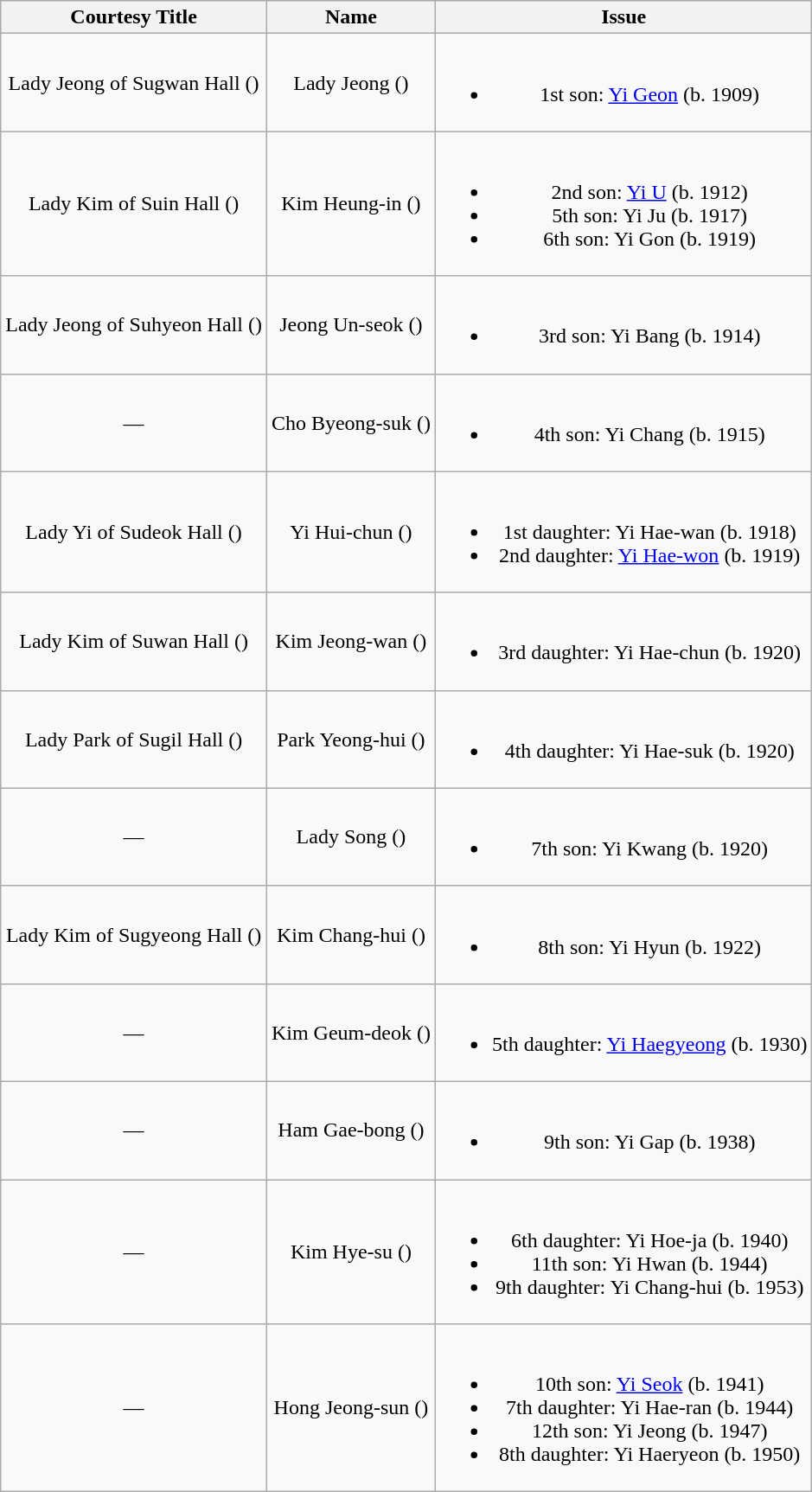<table class="wikitable">
<tr>
<th>Courtesy Title</th>
<th>Name</th>
<th>Issue</th>
</tr>
<tr align="center">
<td>Lady Jeong of Sugwan Hall ()</td>
<td>Lady Jeong ()</td>
<td><br><ul><li>1st son: <a href='#'>Yi Geon</a> (b. 1909)</li></ul></td>
</tr>
<tr align="center">
<td>Lady Kim of Suin Hall ()</td>
<td>Kim Heung-in ()</td>
<td><br><ul><li>2nd son: <a href='#'>Yi U</a> (b. 1912)</li><li>5th son: Yi Ju (b. 1917)</li><li>6th son: Yi Gon (b. 1919)</li></ul></td>
</tr>
<tr align="center">
<td>Lady Jeong of Suhyeon Hall ()</td>
<td>Jeong Un-seok ()</td>
<td><br><ul><li>3rd son: Yi Bang (b. 1914)</li></ul></td>
</tr>
<tr align="center">
<td>—</td>
<td>Cho Byeong-suk ()</td>
<td><br><ul><li>4th son: Yi Chang (b. 1915)</li></ul></td>
</tr>
<tr align="center">
<td>Lady Yi of Sudeok Hall ()</td>
<td>Yi Hui-chun ()</td>
<td><br><ul><li>1st daughter: Yi Hae-wan (b. 1918)</li><li>2nd daughter: <a href='#'>Yi Hae-won</a> (b. 1919)</li></ul></td>
</tr>
<tr align="center">
<td>Lady Kim of Suwan Hall ()</td>
<td>Kim Jeong-wan ()</td>
<td><br><ul><li>3rd daughter: Yi Hae-chun (b. 1920)</li></ul></td>
</tr>
<tr align="center">
<td>Lady Park of Sugil Hall ()</td>
<td>Park Yeong-hui ()</td>
<td><br><ul><li>4th daughter: Yi Hae-suk (b. 1920)</li></ul></td>
</tr>
<tr align="center">
<td>—</td>
<td>Lady Song ()</td>
<td><br><ul><li>7th son: Yi Kwang (b. 1920)</li></ul></td>
</tr>
<tr align="center">
<td>Lady Kim of Sugyeong Hall ()</td>
<td>Kim Chang-hui ()</td>
<td><br><ul><li>8th son: Yi Hyun (b. 1922)</li></ul></td>
</tr>
<tr align="center">
<td>—</td>
<td>Kim Geum-deok ()</td>
<td><br><ul><li>5th daughter: <a href='#'>Yi Haegyeong</a> (b. 1930)</li></ul></td>
</tr>
<tr align="center">
<td>—</td>
<td>Ham Gae-bong ()</td>
<td><br><ul><li>9th son: Yi Gap (b. 1938)</li></ul></td>
</tr>
<tr align="center">
<td>—</td>
<td>Kim Hye-su ()</td>
<td><br><ul><li>6th daughter: Yi Hoe-ja (b. 1940)</li><li>11th son: Yi Hwan (b. 1944)</li><li>9th daughter: Yi Chang-hui (b. 1953)</li></ul></td>
</tr>
<tr align="center">
<td>—</td>
<td>Hong Jeong-sun ()</td>
<td><br><ul><li>10th son: <a href='#'>Yi Seok</a> (b. 1941)</li><li>7th daughter: Yi Hae-ran (b. 1944)</li><li>12th son: Yi Jeong (b. 1947)</li><li>8th daughter: Yi Haeryeon (b. 1950)</li></ul></td>
</tr>
</table>
